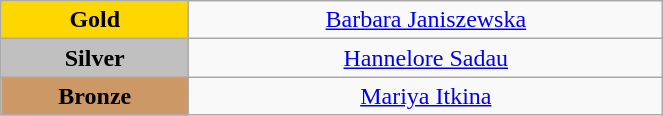<table class="wikitable" style="text-align:center; " width="35%">
<tr>
<td bgcolor="gold"><strong>Gold</strong></td>
<td><a href='#'>Barbara Janiszewska</a><br>  <small><em></em></small></td>
</tr>
<tr>
<td bgcolor="silver"><strong>Silver</strong></td>
<td><a href='#'>Hannelore Sadau</a><br>  <small><em></em></small></td>
</tr>
<tr>
<td bgcolor="CC9966"><strong>Bronze</strong></td>
<td><a href='#'>Mariya Itkina</a><br>  <small><em></em></small></td>
</tr>
</table>
